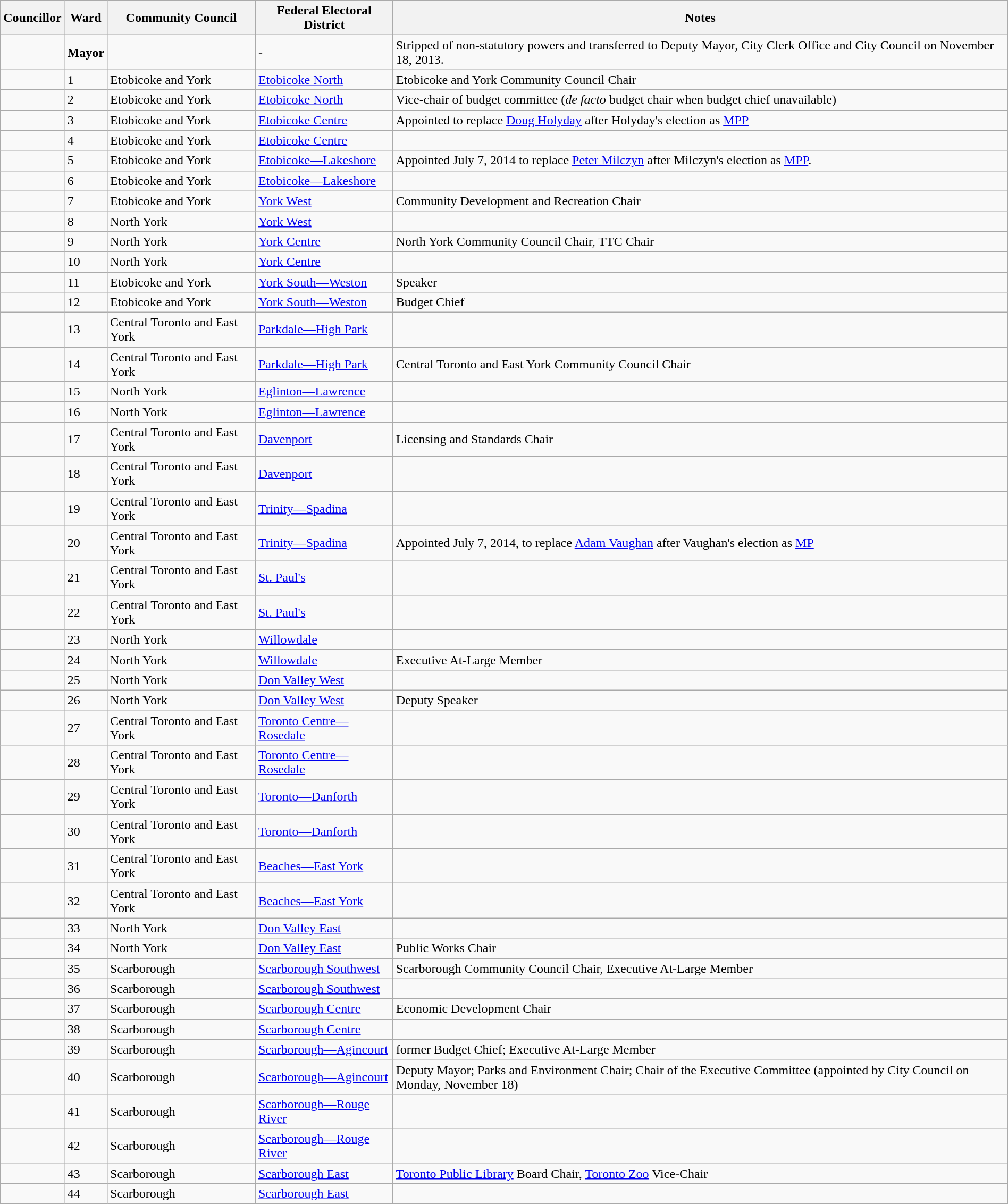<table class="wikitable sortable" width="100%">
<tr>
<th>Councillor</th>
<th>Ward</th>
<th>Community Council</th>
<th>Federal Electoral District</th>
<th><strong>Notes</strong></th>
</tr>
<tr>
<td></td>
<td><strong>Mayor</strong></td>
<td></td>
<td>-</td>
<td>Stripped of non-statutory powers and transferred to Deputy Mayor, City Clerk Office and City Council on November 18, 2013.</td>
</tr>
<tr>
<td></td>
<td>1</td>
<td>Etobicoke and York</td>
<td><a href='#'>Etobicoke North</a></td>
<td>Etobicoke and York Community Council Chair</td>
</tr>
<tr>
<td></td>
<td>2</td>
<td>Etobicoke and York</td>
<td><a href='#'>Etobicoke North</a></td>
<td>Vice-chair of budget committee (<em>de facto</em> budget chair when budget chief unavailable)</td>
</tr>
<tr>
<td></td>
<td>3</td>
<td>Etobicoke and York</td>
<td><a href='#'>Etobicoke Centre</a></td>
<td>Appointed to replace <a href='#'>Doug Holyday</a> after Holyday's election as <a href='#'>MPP</a></td>
</tr>
<tr>
<td></td>
<td>4</td>
<td>Etobicoke and York</td>
<td><a href='#'>Etobicoke Centre</a></td>
<td></td>
</tr>
<tr>
<td></td>
<td>5</td>
<td>Etobicoke and York</td>
<td><a href='#'>Etobicoke—Lakeshore</a></td>
<td>Appointed July 7, 2014 to replace <a href='#'>Peter Milczyn</a> after Milczyn's election as <a href='#'>MPP</a>.</td>
</tr>
<tr>
<td></td>
<td>6</td>
<td>Etobicoke and York</td>
<td><a href='#'>Etobicoke—Lakeshore</a></td>
<td></td>
</tr>
<tr>
<td></td>
<td>7</td>
<td>Etobicoke and York</td>
<td><a href='#'>York West</a></td>
<td>Community Development and Recreation Chair</td>
</tr>
<tr>
<td></td>
<td>8</td>
<td>North York</td>
<td><a href='#'>York West</a></td>
<td></td>
</tr>
<tr>
<td></td>
<td>9</td>
<td>North York</td>
<td><a href='#'>York Centre</a></td>
<td>North York Community Council Chair, TTC Chair</td>
</tr>
<tr>
<td></td>
<td>10</td>
<td>North York</td>
<td><a href='#'>York Centre</a></td>
<td></td>
</tr>
<tr>
<td></td>
<td>11</td>
<td>Etobicoke and York</td>
<td><a href='#'>York South—Weston</a></td>
<td>Speaker</td>
</tr>
<tr>
<td></td>
<td>12</td>
<td>Etobicoke and York</td>
<td><a href='#'>York South—Weston</a></td>
<td>Budget Chief</td>
</tr>
<tr>
<td></td>
<td>13</td>
<td>Central Toronto and East York</td>
<td><a href='#'>Parkdale—High Park</a></td>
<td></td>
</tr>
<tr>
<td></td>
<td>14</td>
<td>Central Toronto and East York</td>
<td><a href='#'>Parkdale—High Park</a></td>
<td>Central Toronto and East York Community Council Chair</td>
</tr>
<tr>
<td></td>
<td>15</td>
<td>North York</td>
<td><a href='#'>Eglinton—Lawrence</a></td>
<td></td>
</tr>
<tr>
<td></td>
<td>16</td>
<td>North York</td>
<td><a href='#'>Eglinton—Lawrence</a></td>
<td></td>
</tr>
<tr>
<td></td>
<td>17</td>
<td>Central Toronto and East York</td>
<td><a href='#'>Davenport</a></td>
<td>Licensing and Standards Chair</td>
</tr>
<tr>
<td></td>
<td>18</td>
<td>Central Toronto and East York</td>
<td><a href='#'>Davenport</a></td>
<td></td>
</tr>
<tr>
<td></td>
<td>19</td>
<td>Central Toronto and East York</td>
<td><a href='#'>Trinity—Spadina</a></td>
<td></td>
</tr>
<tr>
<td></td>
<td>20</td>
<td>Central Toronto and East York</td>
<td><a href='#'>Trinity—Spadina</a></td>
<td>Appointed July 7, 2014, to replace <a href='#'>Adam Vaughan</a> after Vaughan's election as <a href='#'>MP</a></td>
</tr>
<tr>
<td></td>
<td>21</td>
<td>Central Toronto and East York</td>
<td><a href='#'>St. Paul's</a></td>
<td></td>
</tr>
<tr>
<td></td>
<td>22</td>
<td>Central Toronto and East York</td>
<td><a href='#'>St. Paul's</a></td>
<td></td>
</tr>
<tr>
<td></td>
<td>23</td>
<td>North York</td>
<td><a href='#'>Willowdale</a></td>
<td></td>
</tr>
<tr>
<td></td>
<td>24</td>
<td>North York</td>
<td><a href='#'>Willowdale</a></td>
<td>Executive At-Large Member</td>
</tr>
<tr>
<td></td>
<td>25</td>
<td>North York</td>
<td><a href='#'>Don Valley West</a></td>
<td></td>
</tr>
<tr>
<td></td>
<td>26</td>
<td>North York</td>
<td><a href='#'>Don Valley West</a></td>
<td>Deputy Speaker</td>
</tr>
<tr>
<td></td>
<td>27</td>
<td>Central Toronto and East York</td>
<td><a href='#'>Toronto Centre—Rosedale</a></td>
<td></td>
</tr>
<tr>
<td></td>
<td>28</td>
<td>Central Toronto and East York</td>
<td><a href='#'>Toronto Centre—Rosedale</a></td>
<td></td>
</tr>
<tr>
<td></td>
<td>29</td>
<td>Central Toronto and East York</td>
<td><a href='#'>Toronto—Danforth</a></td>
<td></td>
</tr>
<tr>
<td></td>
<td>30</td>
<td>Central Toronto and East York</td>
<td><a href='#'>Toronto—Danforth</a></td>
<td></td>
</tr>
<tr>
<td></td>
<td>31</td>
<td>Central Toronto and East York</td>
<td><a href='#'>Beaches—East York</a></td>
<td></td>
</tr>
<tr>
<td></td>
<td>32</td>
<td>Central Toronto and East York</td>
<td><a href='#'>Beaches—East York</a></td>
<td></td>
</tr>
<tr>
<td></td>
<td>33</td>
<td>North York</td>
<td><a href='#'>Don Valley East</a></td>
<td></td>
</tr>
<tr>
<td></td>
<td>34</td>
<td>North York</td>
<td><a href='#'>Don Valley East</a></td>
<td>Public Works Chair</td>
</tr>
<tr>
<td></td>
<td>35</td>
<td>Scarborough</td>
<td><a href='#'>Scarborough Southwest</a></td>
<td>Scarborough Community Council Chair, Executive At-Large Member</td>
</tr>
<tr>
<td></td>
<td>36</td>
<td>Scarborough</td>
<td><a href='#'>Scarborough Southwest</a></td>
<td></td>
</tr>
<tr>
<td></td>
<td>37</td>
<td>Scarborough</td>
<td><a href='#'>Scarborough Centre</a></td>
<td>Economic Development Chair</td>
</tr>
<tr>
<td></td>
<td>38</td>
<td>Scarborough</td>
<td><a href='#'>Scarborough Centre</a></td>
<td></td>
</tr>
<tr>
<td></td>
<td>39</td>
<td>Scarborough</td>
<td><a href='#'>Scarborough—Agincourt</a></td>
<td>former Budget Chief; Executive At-Large Member</td>
</tr>
<tr>
<td></td>
<td>40</td>
<td>Scarborough</td>
<td><a href='#'>Scarborough—Agincourt</a></td>
<td>Deputy Mayor; Parks and Environment Chair; Chair of the Executive Committee (appointed by City Council on Monday, November 18)</td>
</tr>
<tr>
<td></td>
<td>41</td>
<td>Scarborough</td>
<td><a href='#'>Scarborough—Rouge River</a></td>
<td></td>
</tr>
<tr>
<td></td>
<td>42</td>
<td>Scarborough</td>
<td><a href='#'>Scarborough—Rouge River</a></td>
<td></td>
</tr>
<tr>
<td></td>
<td>43</td>
<td>Scarborough</td>
<td><a href='#'>Scarborough East</a></td>
<td><a href='#'>Toronto Public Library</a> Board Chair, <a href='#'>Toronto Zoo</a> Vice-Chair</td>
</tr>
<tr>
<td></td>
<td>44</td>
<td>Scarborough</td>
<td><a href='#'>Scarborough East</a></td>
<td></td>
</tr>
</table>
